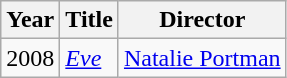<table class="wikitable sortable">
<tr>
<th>Year</th>
<th>Title</th>
<th>Director</th>
</tr>
<tr>
<td rowspan="1">2008</td>
<td><em><a href='#'>Eve</a></em></td>
<td><a href='#'>Natalie Portman</a></td>
</tr>
</table>
